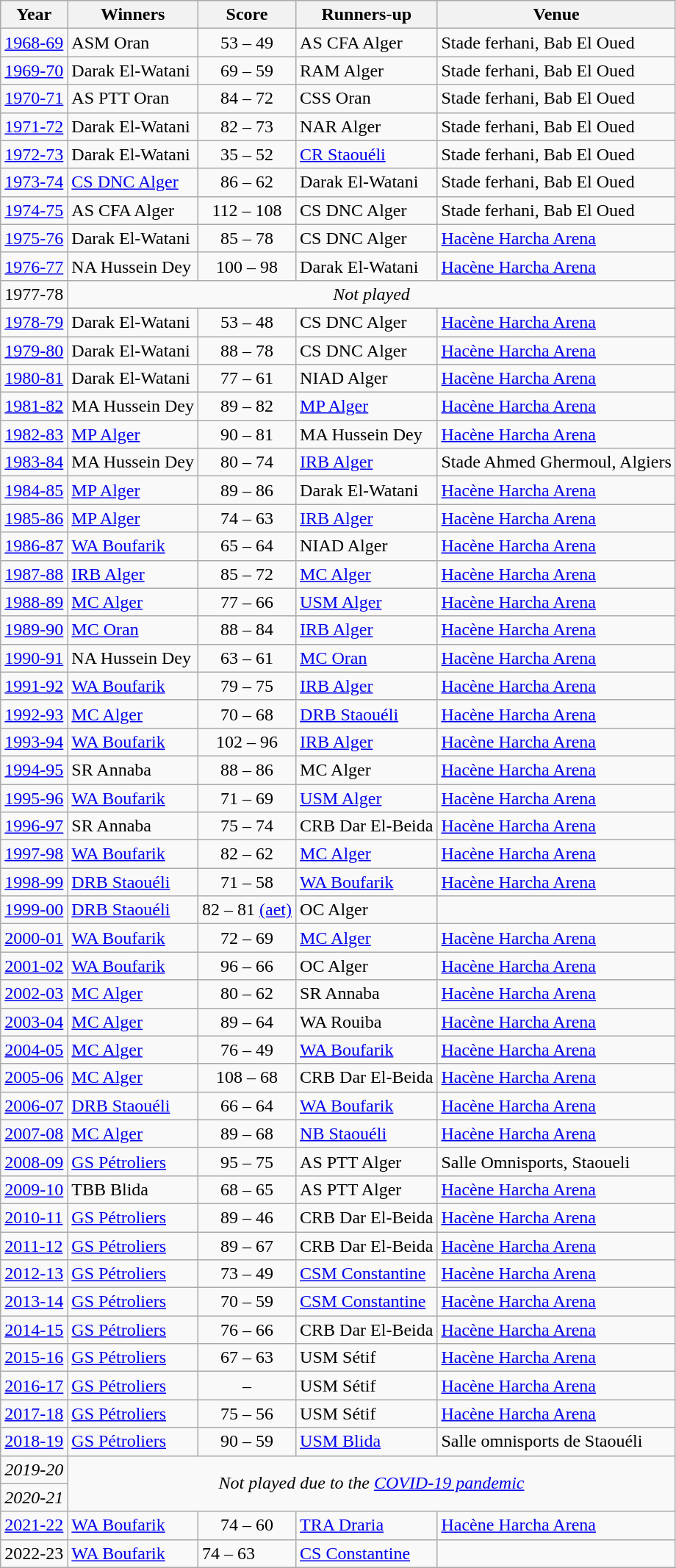<table class="wikitable">
<tr>
<th>Year</th>
<th>Winners</th>
<th>Score</th>
<th>Runners-up</th>
<th>Venue</th>
</tr>
<tr>
<td><a href='#'>1968-69</a></td>
<td>ASM Oran</td>
<td align=center>53 – 49</td>
<td>AS CFA Alger</td>
<td>Stade ferhani, Bab El Oued</td>
</tr>
<tr>
<td><a href='#'>1969-70</a></td>
<td>Darak El-Watani</td>
<td align=center>69 – 59</td>
<td>RAM Alger</td>
<td>Stade ferhani, Bab El Oued</td>
</tr>
<tr>
<td><a href='#'>1970-71</a></td>
<td>AS PTT Oran</td>
<td align=center>84 – 72</td>
<td>CSS Oran</td>
<td>Stade ferhani, Bab El Oued</td>
</tr>
<tr>
<td><a href='#'>1971-72</a></td>
<td>Darak El-Watani</td>
<td align=center>82 – 73</td>
<td>NAR Alger</td>
<td>Stade ferhani, Bab El Oued</td>
</tr>
<tr>
<td><a href='#'>1972-73</a></td>
<td>Darak El-Watani</td>
<td align=center>35 – 52</td>
<td><a href='#'>CR Staouéli</a></td>
<td>Stade ferhani, Bab El Oued</td>
</tr>
<tr>
<td><a href='#'>1973-74</a></td>
<td><a href='#'>CS DNC Alger</a></td>
<td align=center>86 – 62</td>
<td>Darak El-Watani</td>
<td>Stade ferhani, Bab El Oued</td>
</tr>
<tr>
<td><a href='#'>1974-75</a></td>
<td>AS CFA Alger</td>
<td align=center>112 – 108</td>
<td>CS DNC Alger</td>
<td>Stade ferhani, Bab El Oued</td>
</tr>
<tr>
<td><a href='#'>1975-76</a></td>
<td>Darak El-Watani</td>
<td align=center>85 – 78</td>
<td>CS DNC Alger</td>
<td><a href='#'>Hacène Harcha Arena</a></td>
</tr>
<tr>
<td><a href='#'>1976-77</a></td>
<td>NA Hussein Dey</td>
<td align=center>100 – 98</td>
<td>Darak El-Watani</td>
<td><a href='#'>Hacène Harcha Arena</a></td>
</tr>
<tr>
<td>1977-78</td>
<td colspan=4 align=center><em>Not played</em></td>
</tr>
<tr>
<td><a href='#'>1978-79</a></td>
<td>Darak El-Watani</td>
<td align=center>53 – 48</td>
<td>CS DNC Alger</td>
<td><a href='#'>Hacène Harcha Arena</a></td>
</tr>
<tr>
<td><a href='#'>1979-80</a></td>
<td>Darak El-Watani</td>
<td align=center>88 – 78</td>
<td>CS DNC Alger</td>
<td><a href='#'>Hacène Harcha Arena</a></td>
</tr>
<tr>
<td><a href='#'>1980-81</a></td>
<td>Darak El-Watani</td>
<td align=center>77 – 61</td>
<td>NIAD Alger</td>
<td><a href='#'>Hacène Harcha Arena</a></td>
</tr>
<tr>
<td><a href='#'>1981-82</a></td>
<td>MA Hussein Dey</td>
<td align=center>89 – 82</td>
<td><a href='#'>MP Alger</a></td>
<td><a href='#'>Hacène Harcha Arena</a></td>
</tr>
<tr>
<td><a href='#'>1982-83</a></td>
<td><a href='#'>MP Alger</a></td>
<td align=center>90 – 81</td>
<td>MA Hussein Dey</td>
<td><a href='#'>Hacène Harcha Arena</a></td>
</tr>
<tr>
<td><a href='#'>1983-84</a></td>
<td>MA Hussein Dey</td>
<td align=center>80 – 74</td>
<td><a href='#'>IRB Alger</a></td>
<td>Stade Ahmed Ghermoul, Algiers</td>
</tr>
<tr>
<td><a href='#'>1984-85</a></td>
<td><a href='#'>MP Alger</a></td>
<td align=center>89 – 86</td>
<td>Darak El-Watani</td>
<td><a href='#'>Hacène Harcha Arena</a></td>
</tr>
<tr>
<td><a href='#'>1985-86</a></td>
<td><a href='#'>MP Alger</a></td>
<td align=center>74 – 63</td>
<td><a href='#'>IRB Alger</a></td>
<td><a href='#'>Hacène Harcha Arena</a></td>
</tr>
<tr>
<td><a href='#'>1986-87</a></td>
<td><a href='#'>WA Boufarik</a></td>
<td align=center>65 – 64</td>
<td>NIAD Alger</td>
<td><a href='#'>Hacène Harcha Arena</a></td>
</tr>
<tr>
<td><a href='#'>1987-88</a></td>
<td><a href='#'>IRB Alger</a></td>
<td align=center>85 – 72</td>
<td><a href='#'>MC Alger</a></td>
<td><a href='#'>Hacène Harcha Arena</a></td>
</tr>
<tr>
<td><a href='#'>1988-89</a></td>
<td><a href='#'>MC Alger</a></td>
<td align=center>77 – 66</td>
<td><a href='#'>USM Alger</a></td>
<td><a href='#'>Hacène Harcha Arena</a></td>
</tr>
<tr>
<td><a href='#'>1989-90</a></td>
<td><a href='#'>MC Oran</a></td>
<td align=center>88 – 84</td>
<td><a href='#'>IRB Alger</a></td>
<td><a href='#'>Hacène Harcha Arena</a></td>
</tr>
<tr>
<td><a href='#'>1990-91</a></td>
<td>NA Hussein Dey</td>
<td align=center>63 – 61</td>
<td><a href='#'>MC Oran</a></td>
<td><a href='#'>Hacène Harcha Arena</a></td>
</tr>
<tr>
<td><a href='#'>1991-92</a></td>
<td><a href='#'>WA Boufarik</a></td>
<td align=center>79 – 75</td>
<td><a href='#'>IRB Alger</a></td>
<td><a href='#'>Hacène Harcha Arena</a></td>
</tr>
<tr>
<td><a href='#'>1992-93</a></td>
<td><a href='#'>MC Alger</a></td>
<td align=center>70 – 68</td>
<td><a href='#'>DRB Staouéli</a></td>
<td><a href='#'>Hacène Harcha Arena</a></td>
</tr>
<tr>
<td><a href='#'>1993-94</a></td>
<td><a href='#'>WA Boufarik</a></td>
<td align=center>102 – 96</td>
<td><a href='#'>IRB Alger</a></td>
<td><a href='#'>Hacène Harcha Arena</a></td>
</tr>
<tr>
<td><a href='#'>1994-95</a></td>
<td>SR Annaba</td>
<td align=center>88 – 86</td>
<td>MC Alger</td>
<td><a href='#'>Hacène Harcha Arena</a></td>
</tr>
<tr>
<td><a href='#'>1995-96</a></td>
<td><a href='#'>WA Boufarik</a></td>
<td align=center>71 – 69</td>
<td><a href='#'>USM Alger</a></td>
<td><a href='#'>Hacène Harcha Arena</a></td>
</tr>
<tr>
<td><a href='#'>1996-97</a></td>
<td>SR Annaba</td>
<td align=center>75 – 74</td>
<td>CRB Dar El-Beida</td>
<td><a href='#'>Hacène Harcha Arena</a></td>
</tr>
<tr>
<td><a href='#'>1997-98</a></td>
<td><a href='#'>WA Boufarik</a></td>
<td align=center>82 – 62</td>
<td><a href='#'>MC Alger</a></td>
<td><a href='#'>Hacène Harcha Arena</a></td>
</tr>
<tr>
<td><a href='#'>1998-99</a></td>
<td><a href='#'>DRB Staouéli</a></td>
<td align=center>71 – 58</td>
<td><a href='#'>WA Boufarik</a></td>
<td><a href='#'>Hacène Harcha Arena</a></td>
</tr>
<tr>
<td><a href='#'>1999-00</a></td>
<td><a href='#'>DRB Staouéli</a></td>
<td align=center>82 – 81 <a href='#'>(aet)</a></td>
<td>OC Alger</td>
<td></td>
</tr>
<tr>
<td><a href='#'>2000-01</a></td>
<td><a href='#'>WA Boufarik</a></td>
<td align=center>72 – 69</td>
<td><a href='#'>MC Alger</a></td>
<td><a href='#'>Hacène Harcha Arena</a></td>
</tr>
<tr>
<td><a href='#'>2001-02</a></td>
<td><a href='#'>WA Boufarik</a></td>
<td align=center>96 – 66</td>
<td>OC Alger</td>
<td><a href='#'>Hacène Harcha Arena</a></td>
</tr>
<tr>
<td><a href='#'>2002-03</a></td>
<td><a href='#'>MC Alger</a></td>
<td align=center>80 – 62</td>
<td>SR Annaba</td>
<td><a href='#'>Hacène Harcha Arena</a></td>
</tr>
<tr>
<td><a href='#'>2003-04</a></td>
<td><a href='#'>MC Alger</a></td>
<td align=center>89 – 64</td>
<td>WA Rouiba</td>
<td><a href='#'>Hacène Harcha Arena</a></td>
</tr>
<tr>
<td><a href='#'>2004-05</a></td>
<td><a href='#'>MC Alger</a></td>
<td align=center>76 – 49</td>
<td><a href='#'>WA Boufarik</a></td>
<td><a href='#'>Hacène Harcha Arena</a></td>
</tr>
<tr>
<td><a href='#'>2005-06</a></td>
<td><a href='#'>MC Alger</a></td>
<td align=center>108 – 68</td>
<td>CRB Dar El-Beida</td>
<td><a href='#'>Hacène Harcha Arena</a></td>
</tr>
<tr>
<td><a href='#'>2006-07</a></td>
<td><a href='#'>DRB Staouéli</a></td>
<td align=center>66 – 64</td>
<td><a href='#'>WA Boufarik</a></td>
<td><a href='#'>Hacène Harcha Arena</a></td>
</tr>
<tr>
<td><a href='#'>2007-08</a></td>
<td><a href='#'>MC Alger</a></td>
<td align=center>89 – 68</td>
<td><a href='#'>NB Staouéli</a></td>
<td><a href='#'>Hacène Harcha Arena</a></td>
</tr>
<tr>
<td><a href='#'>2008-09</a></td>
<td><a href='#'>GS Pétroliers</a></td>
<td align=center>95 – 75</td>
<td>AS PTT Alger</td>
<td>Salle Omnisports, Staoueli</td>
</tr>
<tr>
<td><a href='#'>2009-10</a></td>
<td>TBB Blida</td>
<td align=center>68 – 65</td>
<td>AS PTT Alger</td>
<td><a href='#'>Hacène Harcha Arena</a></td>
</tr>
<tr>
<td><a href='#'>2010-11</a></td>
<td><a href='#'>GS Pétroliers</a></td>
<td align=center>89 – 46</td>
<td>CRB Dar El-Beida</td>
<td><a href='#'>Hacène Harcha Arena</a></td>
</tr>
<tr>
<td><a href='#'>2011-12</a></td>
<td><a href='#'>GS Pétroliers</a></td>
<td align=center>89 – 67</td>
<td>CRB Dar El-Beida</td>
<td><a href='#'>Hacène Harcha Arena</a></td>
</tr>
<tr>
<td><a href='#'>2012-13</a></td>
<td><a href='#'>GS Pétroliers</a></td>
<td align=center>73 – 49</td>
<td><a href='#'>CSM Constantine</a></td>
<td><a href='#'>Hacène Harcha Arena</a></td>
</tr>
<tr>
<td><a href='#'>2013-14</a></td>
<td><a href='#'>GS Pétroliers</a></td>
<td align=center>70 – 59</td>
<td><a href='#'>CSM Constantine</a></td>
<td><a href='#'>Hacène Harcha Arena</a></td>
</tr>
<tr>
<td><a href='#'>2014-15</a></td>
<td><a href='#'>GS Pétroliers</a></td>
<td align=center>76 – 66</td>
<td>CRB Dar El-Beida</td>
<td><a href='#'>Hacène Harcha Arena</a></td>
</tr>
<tr>
<td><a href='#'>2015-16</a></td>
<td><a href='#'>GS Pétroliers</a></td>
<td align=center>67 – 63</td>
<td>USM Sétif</td>
<td><a href='#'>Hacène Harcha Arena</a></td>
</tr>
<tr>
<td><a href='#'>2016-17</a></td>
<td><a href='#'>GS Pétroliers</a></td>
<td align=center>–</td>
<td>USM Sétif</td>
<td><a href='#'>Hacène Harcha Arena</a></td>
</tr>
<tr>
<td><a href='#'>2017-18</a></td>
<td><a href='#'>GS Pétroliers</a></td>
<td align=center>75 – 56</td>
<td>USM Sétif</td>
<td><a href='#'>Hacène Harcha Arena</a></td>
</tr>
<tr>
<td><a href='#'>2018-19</a></td>
<td><a href='#'>GS Pétroliers</a></td>
<td align=center>90 – 59</td>
<td><a href='#'>USM Blida</a></td>
<td>Salle omnisports de Staouéli</td>
</tr>
<tr>
<td><em>2019-20</em></td>
<td colspan="4" rowspan="2" align="center"><em>Not played due to the <a href='#'>COVID-19 pandemic</a></em></td>
</tr>
<tr>
<td><em>2020-21</em></td>
</tr>
<tr>
<td><a href='#'>2021-22</a></td>
<td><a href='#'>WA Boufarik</a></td>
<td align=center>74 – 60</td>
<td><a href='#'>TRA Draria</a></td>
<td><a href='#'>Hacène Harcha Arena</a></td>
</tr>
<tr>
<td>2022-23</td>
<td><a href='#'>WA Boufarik</a></td>
<td>74 – 63</td>
<td><a href='#'>CS Constantine</a></td>
<td></td>
</tr>
</table>
